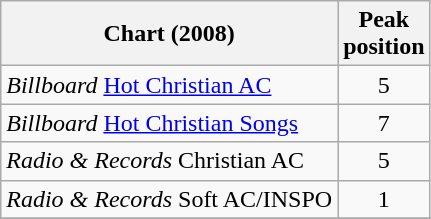<table class="wikitable">
<tr>
<th>Chart (2008)</th>
<th>Peak<br>position</th>
</tr>
<tr>
<td><em>Billboard</em> <a href='#'>Hot Christian AC</a></td>
<td align="center">5</td>
</tr>
<tr>
<td><em>Billboard</em> <a href='#'>Hot Christian Songs</a></td>
<td align="center">7</td>
</tr>
<tr>
<td><em>Radio & Records</em> Christian AC</td>
<td align="center">5</td>
</tr>
<tr>
<td><em>Radio & Records</em> Soft AC/INSPO</td>
<td align="center">1</td>
</tr>
<tr>
</tr>
</table>
